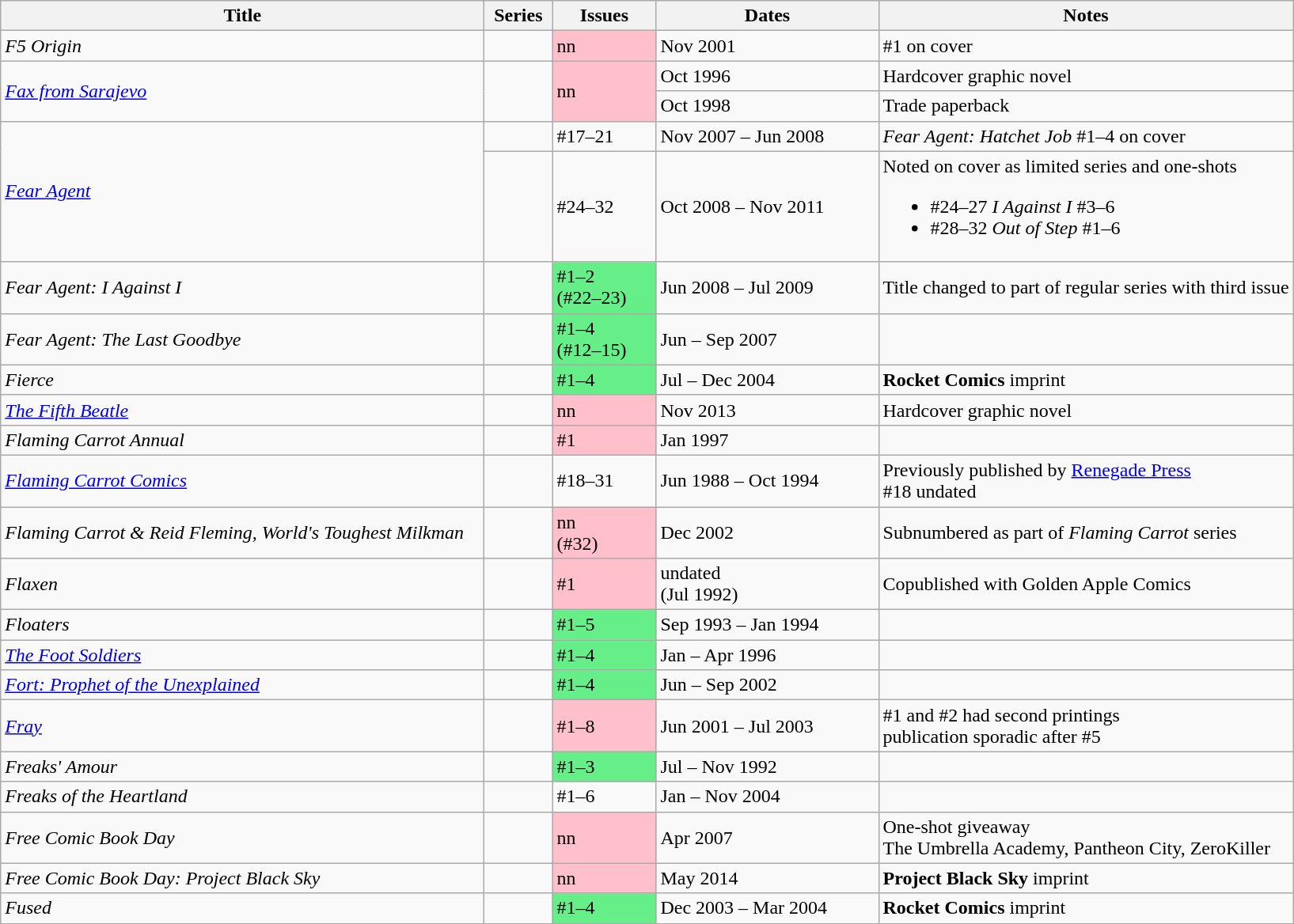<table class="wikitable">
<tr>
<th scope="col" style="width: 400px;">Title</th>
<th scope="col" style="width: 50px;">Series</th>
<th scope="col" style="width: 80px;">Issues</th>
<th scope="col" style="width: 180px;">Dates</th>
<th>Notes</th>
</tr>
<tr>
<td><em>F5 Origin</em></td>
<td></td>
<td style="background:#FFC0CB;">nn</td>
<td>Nov 2001</td>
<td>#1 on cover</td>
</tr>
<tr>
<td rowspan="2"><em><a href='#'>Fax from Sarajevo</a></em></td>
<td rowspan="2"></td>
<td style="background:#FFC0CB; "rowspan="2">nn</td>
<td>Oct 1996</td>
<td>Hardcover graphic novel</td>
</tr>
<tr>
<td>Oct 1998</td>
<td>Trade paperback</td>
</tr>
<tr>
<td rowspan="2"><em><a href='#'>Fear Agent</a></em></td>
<td></td>
<td>#17–21</td>
<td>Nov 2007 – Jun 2008</td>
<td><em>Fear Agent: Hatchet Job</em> #1–4 on cover</td>
</tr>
<tr>
<td></td>
<td>#24–32</td>
<td>Oct 2008 – Nov 2011</td>
<td>Noted on cover as limited series and one-shots<br><ul><li>#24–27 <em>I Against I</em> #3–6</li><li>#28–32 <em>Out of Step</em> #1–6</li></ul></td>
</tr>
<tr>
<td><em>Fear Agent: I Against I</em></td>
<td></td>
<td style="background:#66EE88;">#1–2<br>(#22–23)</td>
<td>Jun 2008 – Jul 2009</td>
<td>Title changed to part of regular series with third issue</td>
</tr>
<tr>
<td><em>Fear Agent: The Last Goodbye</em></td>
<td></td>
<td style="background:#66EE88;">#1–4<br>(#12–15)</td>
<td>Jun – Sep 2007</td>
<td></td>
</tr>
<tr>
<td><em>Fierce</em></td>
<td></td>
<td style="background:#66EE88;">#1–4</td>
<td>Jul – Dec 2004</td>
<td><strong>Rocket Comics</strong> imprint</td>
</tr>
<tr>
<td><em><a href='#'>The Fifth Beatle</a></em></td>
<td></td>
<td style="background:#FFC0CB;">nn</td>
<td>Nov 2013</td>
<td>Hardcover graphic novel</td>
</tr>
<tr>
<td><em>Flaming Carrot Annual</em></td>
<td></td>
<td style="background:#FFC0CB;">#1</td>
<td>Jan 1997</td>
<td></td>
</tr>
<tr>
<td><em><a href='#'>Flaming Carrot Comics</a></em></td>
<td></td>
<td>#18–31</td>
<td>Jun 1988 – Oct 1994</td>
<td>Previously published by <a href='#'>Renegade Press</a><br>#18 undated</td>
</tr>
<tr>
<td><em>Flaming Carrot & Reid Fleming, World's Toughest Milkman</em></td>
<td></td>
<td style="background:#FFC0CB;">nn<br>(#32)</td>
<td>Dec 2002</td>
<td>Subnumbered as part of <em>Flaming Carrot</em> series</td>
</tr>
<tr>
<td><em>Flaxen</em></td>
<td></td>
<td style="background:#FFC0CB;">#1</td>
<td>undated<br>(Jul 1992)</td>
<td>Copublished with Golden Apple Comics</td>
</tr>
<tr>
<td><em>Floaters</em></td>
<td></td>
<td style="background:#66EE88;">#1–5</td>
<td>Sep 1993 – Jan 1994</td>
<td></td>
</tr>
<tr>
<td><em><a href='#'>The Foot Soldiers</a></em></td>
<td></td>
<td style="background:#66EE88;">#1–4</td>
<td>Jan – Apr 1996</td>
<td></td>
</tr>
<tr>
<td><em><a href='#'>Fort: Prophet of the Unexplained</a></em></td>
<td></td>
<td style="background:#66EE88;">#1–4</td>
<td>Jun – Sep 2002</td>
<td></td>
</tr>
<tr>
<td><em><a href='#'>Fray</a></em></td>
<td></td>
<td style="background:#FFC0CB;">#1–8</td>
<td>Jun 2001 – Jul 2003</td>
<td>#1 and #2 had second printings<br>publication sporadic after #5</td>
</tr>
<tr>
<td><em>Freaks' Amour</em></td>
<td></td>
<td style="background:#66EE88;">#1–3</td>
<td>Jul – Nov 1992</td>
<td></td>
</tr>
<tr>
<td><em>Freaks of the Heartland</em></td>
<td></td>
<td>#1–6</td>
<td>Jan – Nov 2004</td>
<td></td>
</tr>
<tr>
<td><em>Free Comic Book Day</em></td>
<td></td>
<td style="background:#FFC0CB;">nn</td>
<td>Apr 2007</td>
<td>One-shot giveaway<br>The Umbrella Academy, Pantheon City, ZeroKiller</td>
</tr>
<tr>
<td><em>Free Comic Book Day: Project Black Sky</em></td>
<td></td>
<td style="background:#FFC0CB;">nn</td>
<td>May 2014</td>
<td><strong>Project Black Sky</strong> imprint</td>
</tr>
<tr>
<td><em>Fused</em></td>
<td></td>
<td style="background:#66EE88;">#1–4</td>
<td>Dec 2003 – Mar 2004</td>
<td><strong>Rocket Comics</strong> imprint</td>
</tr>
</table>
